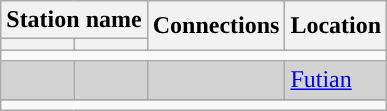<table class="wikitable">
<tr>
<th colspan="2">Station name</th>
<th rowspan="2">Connections</th>
<th rowspan="2">Location</th>
</tr>
<tr>
<th></th>
<th></th>
</tr>
<tr style="background:#">
<td colspan="4"></td>
</tr>
<tr bgcolor="lightgrey">
<td></td>
<td></td>
<td> </td>
<td><a href='#'>Futian</a></td>
</tr>
<tr bgcolor="lightgrey">
</tr>
<tr style="background:#">
<td colspan="4"></td>
</tr>
</table>
